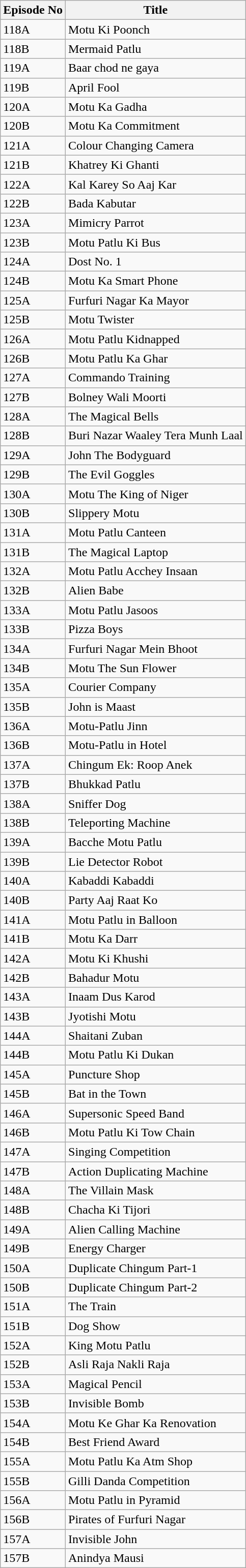<table class="wikitable">
<tr>
<th>Episode No</th>
<th>Title</th>
</tr>
<tr>
<td>118A</td>
<td>Motu Ki Poonch</td>
</tr>
<tr>
<td>118B</td>
<td>Mermaid Patlu</td>
</tr>
<tr>
<td>119A</td>
<td>Baar chod ne gaya</td>
</tr>
<tr>
<td>119B</td>
<td>April Fool</td>
</tr>
<tr>
<td>120A</td>
<td>Motu Ka Gadha</td>
</tr>
<tr>
<td>120B</td>
<td>Motu Ka Commitment</td>
</tr>
<tr>
<td>121A</td>
<td>Colour Changing Camera</td>
</tr>
<tr>
<td>121B</td>
<td>Khatrey Ki Ghanti</td>
</tr>
<tr>
<td>122A</td>
<td>Kal Karey So Aaj Kar</td>
</tr>
<tr>
<td>122B</td>
<td>Bada Kabutar</td>
</tr>
<tr>
<td>123A</td>
<td>Mimicry Parrot</td>
</tr>
<tr>
<td>123B</td>
<td>Motu Patlu Ki Bus</td>
</tr>
<tr>
<td>124A</td>
<td>Dost No. 1</td>
</tr>
<tr>
<td>124B</td>
<td>Motu Ka Smart Phone</td>
</tr>
<tr>
<td>125A</td>
<td>Furfuri Nagar Ka Mayor</td>
</tr>
<tr>
<td>125B</td>
<td>Motu Twister</td>
</tr>
<tr>
<td>126A</td>
<td>Motu Patlu Kidnapped</td>
</tr>
<tr>
<td>126B</td>
<td>Motu Patlu Ka Ghar</td>
</tr>
<tr>
<td>127A</td>
<td>Commando Training</td>
</tr>
<tr>
<td>127B</td>
<td>Bolney Wali Moorti</td>
</tr>
<tr>
<td>128A</td>
<td>The Magical Bells</td>
</tr>
<tr>
<td>128B</td>
<td>Buri Nazar Waaley Tera Munh Laal</td>
</tr>
<tr>
<td>129A</td>
<td>John The Bodyguard</td>
</tr>
<tr>
<td>129B</td>
<td>The Evil Goggles</td>
</tr>
<tr>
<td>130A</td>
<td>Motu The King of Niger</td>
</tr>
<tr>
<td>130B</td>
<td>Slippery Motu</td>
</tr>
<tr>
<td>131A</td>
<td>Motu Patlu Canteen</td>
</tr>
<tr>
<td>131B</td>
<td>The Magical Laptop</td>
</tr>
<tr>
<td>132A</td>
<td>Motu Patlu Acchey Insaan</td>
</tr>
<tr>
<td>132B</td>
<td>Alien Babe</td>
</tr>
<tr>
<td>133A</td>
<td>Motu Patlu Jasoos</td>
</tr>
<tr>
<td>133B</td>
<td>Pizza Boys</td>
</tr>
<tr>
<td>134A</td>
<td>Furfuri Nagar Mein Bhoot</td>
</tr>
<tr>
<td>134B</td>
<td>Motu The Sun Flower</td>
</tr>
<tr>
<td>135A</td>
<td>Courier Company</td>
</tr>
<tr>
<td>135B</td>
<td>John is Maast</td>
</tr>
<tr>
<td>136A</td>
<td>Motu-Patlu Jinn</td>
</tr>
<tr>
<td>136B</td>
<td>Motu-Patlu in Hotel</td>
</tr>
<tr>
<td>137A</td>
<td>Chingum Ek: Roop Anek</td>
</tr>
<tr>
<td>137B</td>
<td>Bhukkad Patlu</td>
</tr>
<tr>
<td>138A</td>
<td>Sniffer Dog</td>
</tr>
<tr>
<td>138B</td>
<td>Teleporting Machine</td>
</tr>
<tr>
<td>139A</td>
<td>Bacche Motu Patlu</td>
</tr>
<tr>
<td>139B</td>
<td>Lie Detector Robot</td>
</tr>
<tr>
<td>140A</td>
<td>Kabaddi Kabaddi</td>
</tr>
<tr>
<td>140B</td>
<td>Party Aaj Raat Ko</td>
</tr>
<tr>
<td>141A</td>
<td>Motu Patlu in Balloon</td>
</tr>
<tr>
<td>141B</td>
<td>Motu Ka Darr</td>
</tr>
<tr>
<td>142A</td>
<td>Motu Ki Khushi</td>
</tr>
<tr>
<td>142B</td>
<td>Bahadur Motu</td>
</tr>
<tr>
<td>143A</td>
<td>Inaam Dus Karod</td>
</tr>
<tr>
<td>143B</td>
<td>Jyotishi Motu</td>
</tr>
<tr>
<td>144A</td>
<td>Shaitani Zuban</td>
</tr>
<tr>
<td>144B</td>
<td>Motu Patlu Ki Dukan</td>
</tr>
<tr>
<td>145A</td>
<td>Puncture Shop</td>
</tr>
<tr>
<td>145B</td>
<td>Bat in the Town</td>
</tr>
<tr>
<td>146A</td>
<td>Supersonic Speed Band</td>
</tr>
<tr>
<td>146B</td>
<td>Motu Patlu Ki Tow Chain</td>
</tr>
<tr>
<td>147A</td>
<td>Singing Competition</td>
</tr>
<tr>
<td>147B</td>
<td>Action Duplicating Machine</td>
</tr>
<tr>
<td>148A</td>
<td>The Villain Mask</td>
</tr>
<tr>
<td>148B</td>
<td>Chacha Ki Tijori</td>
</tr>
<tr>
<td>149A</td>
<td>Alien Calling Machine</td>
</tr>
<tr>
<td>149B</td>
<td>Energy Charger</td>
</tr>
<tr>
<td>150A</td>
<td>Duplicate Chingum Part-1</td>
</tr>
<tr>
<td>150B</td>
<td>Duplicate Chingum Part-2</td>
</tr>
<tr>
<td>151A</td>
<td>The Train</td>
</tr>
<tr>
<td>151B</td>
<td>Dog Show</td>
</tr>
<tr>
<td>152A</td>
<td>King Motu Patlu</td>
</tr>
<tr>
<td>152B</td>
<td>Asli Raja Nakli Raja</td>
</tr>
<tr>
<td>153A</td>
<td>Magical Pencil</td>
</tr>
<tr>
<td>153B</td>
<td>Invisible Bomb</td>
</tr>
<tr>
<td>154A</td>
<td>Motu Ke Ghar Ka Renovation</td>
</tr>
<tr>
<td>154B</td>
<td>Best Friend Award</td>
</tr>
<tr>
<td>155A</td>
<td>Motu Patlu Ka Atm Shop</td>
</tr>
<tr>
<td>155B</td>
<td>Gilli Danda Competition</td>
</tr>
<tr>
<td>156A</td>
<td>Motu Patlu in Pyramid</td>
</tr>
<tr>
<td>156B</td>
<td>Pirates of Furfuri Nagar</td>
</tr>
<tr>
<td>157A</td>
<td>Invisible John</td>
</tr>
<tr>
<td>157B</td>
<td>Anindya Mausi</td>
</tr>
</table>
